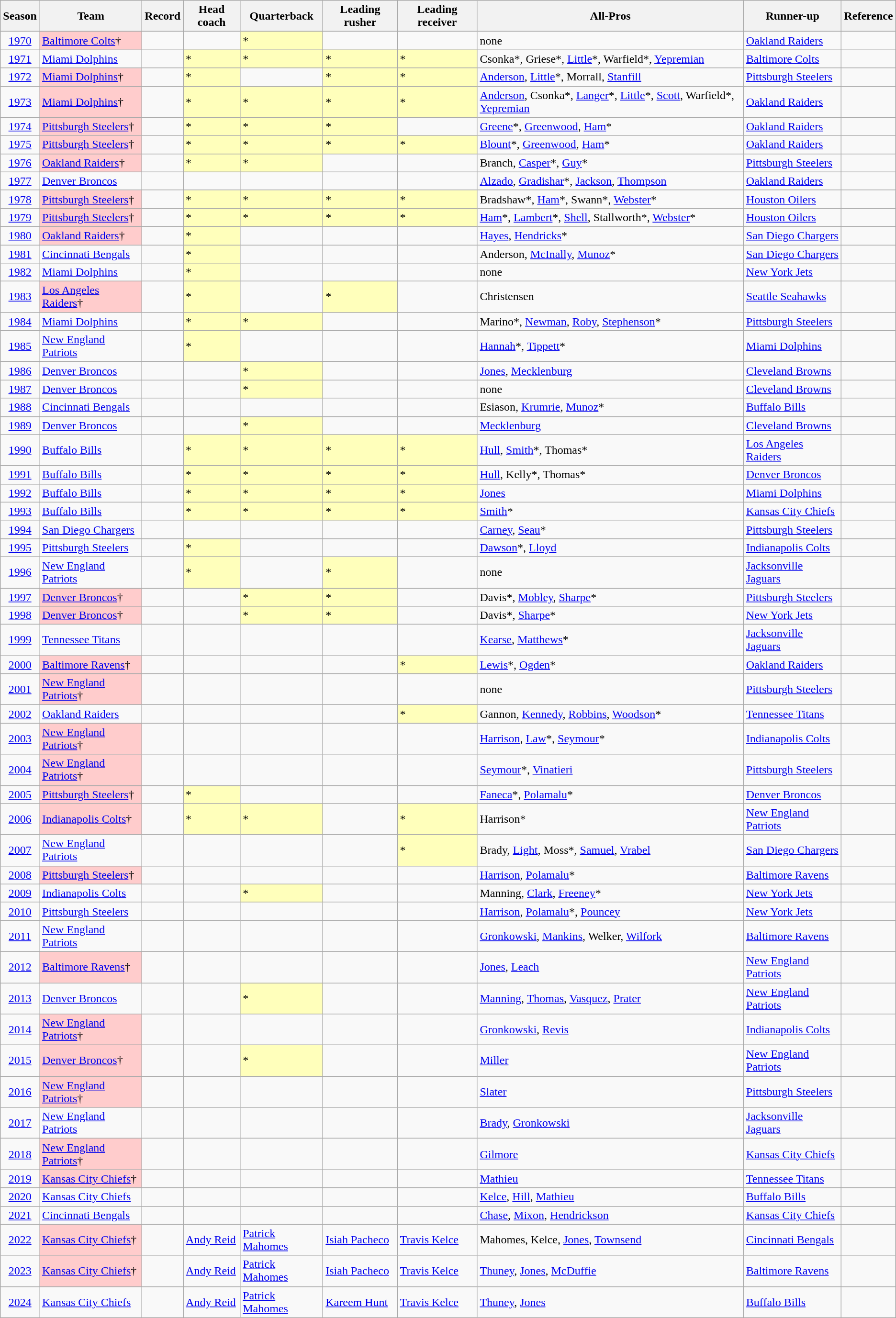<table class="wikitable sortable sticky-header">
<tr>
<th>Season</th>
<th>Team</th>
<th>Record</th>
<th>Head coach</th>
<th>Quarterback</th>
<th>Leading rusher</th>
<th>Leading receiver</th>
<th class="unsortable">All-Pros</th>
<th>Runner-up</th>
<th class="unsortable">Reference</th>
</tr>
<tr>
<td align="center"><a href='#'>1970</a></td>
<td style="background-color: #FFCCCC"><a href='#'>Baltimore Colts</a>†</td>
<td align="center"></td>
<td></td>
<td style="background-color: #FFFFBB">*</td>
<td></td>
<td></td>
<td>none</td>
<td><a href='#'>Oakland Raiders</a></td>
<td align="center"></td>
</tr>
<tr>
<td align="center"><a href='#'>1971</a></td>
<td><a href='#'>Miami Dolphins</a></td>
<td align="center"></td>
<td style="background-color: #FFFFBB">*</td>
<td style="background-color: #FFFFBB">*</td>
<td style="background-color: #FFFFBB">*</td>
<td style="background-color: #FFFFBB">*</td>
<td>Csonka*, Griese*, <a href='#'>Little</a>*, Warfield*, <a href='#'>Yepremian</a></td>
<td><a href='#'>Baltimore Colts</a></td>
<td align="center"></td>
</tr>
<tr>
<td align="center"><a href='#'>1972</a></td>
<td style="background-color: #FFCCCC"><a href='#'>Miami Dolphins</a>†</td>
<td align="center"></td>
<td style="background-color: #FFFFBB">*</td>
<td></td>
<td style="background-color: #FFFFBB">*</td>
<td style="background-color: #FFFFBB">*</td>
<td><a href='#'>Anderson</a>, <a href='#'>Little</a>*, Morrall, <a href='#'>Stanfill</a></td>
<td><a href='#'>Pittsburgh Steelers</a></td>
<td align="center"></td>
</tr>
<tr>
<td align="center"><a href='#'>1973</a></td>
<td style="background-color: #FFCCCC"><a href='#'>Miami Dolphins</a>†</td>
<td align="center"></td>
<td style="background-color: #FFFFBB">*</td>
<td style="background-color: #FFFFBB">*</td>
<td style="background-color: #FFFFBB">*</td>
<td style="background-color: #FFFFBB">*</td>
<td><a href='#'>Anderson</a>, Csonka*, <a href='#'>Langer</a>*, <a href='#'>Little</a>*, <a href='#'>Scott</a>, Warfield*, <a href='#'>Yepremian</a></td>
<td><a href='#'>Oakland Raiders</a></td>
<td align="center"></td>
</tr>
<tr>
<td align="center"><a href='#'>1974</a></td>
<td style="background-color: #FFCCCC"><a href='#'>Pittsburgh Steelers</a>†</td>
<td align="center"></td>
<td style="background-color: #FFFFBB">*</td>
<td style="background-color: #FFFFBB">*</td>
<td style="background-color: #FFFFBB">*</td>
<td></td>
<td><a href='#'>Greene</a>*, <a href='#'>Greenwood</a>, <a href='#'>Ham</a>*</td>
<td><a href='#'>Oakland Raiders</a></td>
<td align="center"></td>
</tr>
<tr>
<td align="center"><a href='#'>1975</a></td>
<td style="background-color: #FFCCCC"><a href='#'>Pittsburgh Steelers</a>†</td>
<td align="center"></td>
<td style="background-color: #FFFFBB">*</td>
<td style="background-color: #FFFFBB">*</td>
<td style="background-color: #FFFFBB">*</td>
<td style="background-color: #FFFFBB">*</td>
<td><a href='#'>Blount</a>*, <a href='#'>Greenwood</a>, <a href='#'>Ham</a>*</td>
<td><a href='#'>Oakland Raiders</a></td>
<td align="center"></td>
</tr>
<tr>
<td align="center"><a href='#'>1976</a></td>
<td style="background-color: #FFCCCC"><a href='#'>Oakland Raiders</a>†</td>
<td align="center"></td>
<td style="background-color: #FFFFBB">*</td>
<td style="background-color: #FFFFBB">*</td>
<td></td>
<td></td>
<td>Branch, <a href='#'>Casper</a>*, <a href='#'>Guy</a>*</td>
<td><a href='#'>Pittsburgh Steelers</a></td>
<td align="center"></td>
</tr>
<tr>
<td align="center"><a href='#'>1977</a></td>
<td><a href='#'>Denver Broncos</a></td>
<td align="center"></td>
<td></td>
<td></td>
<td></td>
<td></td>
<td><a href='#'>Alzado</a>, <a href='#'>Gradishar</a>*, <a href='#'>Jackson</a>, <a href='#'>Thompson</a></td>
<td><a href='#'>Oakland Raiders</a></td>
<td align="center"></td>
</tr>
<tr>
<td align="center"><a href='#'>1978</a></td>
<td style="background-color: #FFCCCC"><a href='#'>Pittsburgh Steelers</a>†</td>
<td align="center"></td>
<td style="background-color: #FFFFBB">*</td>
<td style="background-color: #FFFFBB">*</td>
<td style="background-color: #FFFFBB">*</td>
<td style="background-color: #FFFFBB">*</td>
<td>Bradshaw*, <a href='#'>Ham</a>*, Swann*, <a href='#'>Webster</a>*</td>
<td><a href='#'>Houston Oilers</a></td>
<td align="center"></td>
</tr>
<tr>
<td align="center"><a href='#'>1979</a></td>
<td style="background-color: #FFCCCC"><a href='#'>Pittsburgh Steelers</a>†</td>
<td align="center"></td>
<td style="background-color: #FFFFBB">*</td>
<td style="background-color: #FFFFBB">*</td>
<td style="background-color: #FFFFBB">*</td>
<td style="background-color: #FFFFBB">*</td>
<td><a href='#'>Ham</a>*, <a href='#'>Lambert</a>*, <a href='#'>Shell</a>, Stallworth*, <a href='#'>Webster</a>*</td>
<td><a href='#'>Houston Oilers</a></td>
<td align="center"></td>
</tr>
<tr>
<td align="center"><a href='#'>1980</a></td>
<td style="background-color: #FFCCCC"><a href='#'>Oakland Raiders</a>†</td>
<td align="center"></td>
<td style="background-color: #FFFFBB">*</td>
<td></td>
<td></td>
<td></td>
<td><a href='#'>Hayes</a>, <a href='#'>Hendricks</a>*</td>
<td><a href='#'>San Diego Chargers</a></td>
<td align="center"></td>
</tr>
<tr>
<td align="center"><a href='#'>1981</a></td>
<td><a href='#'>Cincinnati Bengals</a></td>
<td align="center"></td>
<td style="background-color: #FFFFBB">*</td>
<td></td>
<td></td>
<td></td>
<td>Anderson, <a href='#'>McInally</a>, <a href='#'>Munoz</a>*</td>
<td><a href='#'>San Diego Chargers</a></td>
<td align="center"></td>
</tr>
<tr>
<td align="center"><a href='#'>1982</a></td>
<td><a href='#'>Miami Dolphins</a></td>
<td align="center"></td>
<td style="background-color: #FFFFBB">*</td>
<td></td>
<td></td>
<td></td>
<td>none</td>
<td><a href='#'>New York Jets</a></td>
<td align="center"></td>
</tr>
<tr>
<td align="center"><a href='#'>1983</a></td>
<td style="background-color: #FFCCCC"><a href='#'>Los Angeles Raiders</a>†</td>
<td align="center"></td>
<td style="background-color: #FFFFBB">*</td>
<td></td>
<td style="background-color: #FFFFBB">*</td>
<td></td>
<td>Christensen</td>
<td><a href='#'>Seattle Seahawks</a></td>
<td align="center"></td>
</tr>
<tr>
<td align="center"><a href='#'>1984</a></td>
<td><a href='#'>Miami Dolphins</a></td>
<td align="center"></td>
<td style="background-color: #FFFFBB">*</td>
<td style="background-color: #FFFFBB">*</td>
<td></td>
<td></td>
<td>Marino*, <a href='#'>Newman</a>, <a href='#'>Roby</a>, <a href='#'>Stephenson</a>*</td>
<td><a href='#'>Pittsburgh Steelers</a></td>
<td align="center"></td>
</tr>
<tr>
<td align="center"><a href='#'>1985</a></td>
<td><a href='#'>New England Patriots</a></td>
<td align="center"></td>
<td style="background-color: #FFFFBB">*</td>
<td></td>
<td></td>
<td></td>
<td><a href='#'>Hannah</a>*, <a href='#'>Tippett</a>*</td>
<td><a href='#'>Miami Dolphins</a></td>
<td align="center"></td>
</tr>
<tr>
<td align="center"><a href='#'>1986</a></td>
<td><a href='#'>Denver Broncos</a></td>
<td align="center"></td>
<td></td>
<td style="background-color: #FFFFBB">*</td>
<td></td>
<td></td>
<td><a href='#'>Jones</a>, <a href='#'>Mecklenburg</a></td>
<td><a href='#'>Cleveland Browns</a></td>
<td align="center"></td>
</tr>
<tr>
<td align="center"><a href='#'>1987</a></td>
<td><a href='#'>Denver Broncos</a></td>
<td align="center"></td>
<td></td>
<td style="background-color: #FFFFBB">*</td>
<td></td>
<td></td>
<td>none</td>
<td><a href='#'>Cleveland Browns</a></td>
<td align="center"></td>
</tr>
<tr>
<td align="center"><a href='#'>1988</a></td>
<td><a href='#'>Cincinnati Bengals</a></td>
<td align="center"></td>
<td></td>
<td></td>
<td></td>
<td></td>
<td>Esiason, <a href='#'>Krumrie</a>, <a href='#'>Munoz</a>*</td>
<td><a href='#'>Buffalo Bills</a></td>
<td align="center"></td>
</tr>
<tr>
<td align="center"><a href='#'>1989</a></td>
<td><a href='#'>Denver Broncos</a></td>
<td align="center"></td>
<td></td>
<td style="background-color: #FFFFBB">*</td>
<td></td>
<td></td>
<td><a href='#'>Mecklenburg</a></td>
<td><a href='#'>Cleveland Browns</a></td>
<td align="center"></td>
</tr>
<tr>
<td align="center"><a href='#'>1990</a></td>
<td><a href='#'>Buffalo Bills</a></td>
<td align="center"></td>
<td style="background-color: #FFFFBB">*</td>
<td style="background-color: #FFFFBB">*</td>
<td style="background-color: #FFFFBB">*</td>
<td style="background-color: #FFFFBB">*</td>
<td><a href='#'>Hull</a>, <a href='#'>Smith</a>*, Thomas*</td>
<td><a href='#'>Los Angeles Raiders</a></td>
<td align="center"></td>
</tr>
<tr>
<td align="center"><a href='#'>1991</a></td>
<td><a href='#'>Buffalo Bills</a></td>
<td align="center"></td>
<td style="background-color: #FFFFBB">*</td>
<td style="background-color: #FFFFBB">*</td>
<td style="background-color: #FFFFBB">*</td>
<td style="background-color: #FFFFBB">*</td>
<td><a href='#'>Hull</a>, Kelly*, Thomas*</td>
<td><a href='#'>Denver Broncos</a></td>
<td align="center"></td>
</tr>
<tr>
<td align="center"><a href='#'>1992</a></td>
<td><a href='#'>Buffalo Bills</a></td>
<td align="center"></td>
<td style="background-color: #FFFFBB">*</td>
<td style="background-color: #FFFFBB">*</td>
<td style="background-color: #FFFFBB">*</td>
<td style="background-color: #FFFFBB">*</td>
<td><a href='#'>Jones</a></td>
<td><a href='#'>Miami Dolphins</a></td>
<td align="center"></td>
</tr>
<tr>
<td align="center"><a href='#'>1993</a></td>
<td><a href='#'>Buffalo Bills</a></td>
<td align="center"></td>
<td style="background-color: #FFFFBB">*</td>
<td style="background-color: #FFFFBB">*</td>
<td style="background-color: #FFFFBB">*</td>
<td style="background-color: #FFFFBB">*</td>
<td><a href='#'>Smith</a>*</td>
<td><a href='#'>Kansas City Chiefs</a></td>
<td align="center"></td>
</tr>
<tr>
<td align="center"><a href='#'>1994</a></td>
<td><a href='#'>San Diego Chargers</a></td>
<td align="center"></td>
<td></td>
<td></td>
<td></td>
<td></td>
<td><a href='#'>Carney</a>, <a href='#'>Seau</a>*</td>
<td><a href='#'>Pittsburgh Steelers</a></td>
<td align="center"></td>
</tr>
<tr>
<td align="center"><a href='#'>1995</a></td>
<td><a href='#'>Pittsburgh Steelers</a></td>
<td align="center"></td>
<td style="background-color: #FFFFBB">*</td>
<td></td>
<td></td>
<td></td>
<td><a href='#'>Dawson</a>*, <a href='#'>Lloyd</a></td>
<td><a href='#'>Indianapolis Colts</a></td>
<td align="center"></td>
</tr>
<tr>
<td align="center"><a href='#'>1996</a></td>
<td><a href='#'>New England Patriots</a></td>
<td align="center"></td>
<td style="background-color: #FFFFBB">*</td>
<td></td>
<td style="background-color: #FFFFBB">*</td>
<td></td>
<td>none</td>
<td><a href='#'>Jacksonville Jaguars</a></td>
<td align="center"></td>
</tr>
<tr>
<td align="center"><a href='#'>1997</a></td>
<td style="background-color: #FFCCCC"><a href='#'>Denver Broncos</a>†</td>
<td align="center"></td>
<td></td>
<td style="background-color: #FFFFBB">*</td>
<td style="background-color: #FFFFBB">*</td>
<td></td>
<td>Davis*, <a href='#'>Mobley</a>, <a href='#'>Sharpe</a>*</td>
<td><a href='#'>Pittsburgh Steelers</a></td>
<td align="center"></td>
</tr>
<tr>
<td align="center"><a href='#'>1998</a></td>
<td style="background-color: #FFCCCC"><a href='#'>Denver Broncos</a>†</td>
<td align="center"></td>
<td></td>
<td style="background-color: #FFFFBB">*</td>
<td style="background-color: #FFFFBB">*</td>
<td></td>
<td>Davis*, <a href='#'>Sharpe</a>*</td>
<td><a href='#'>New York Jets</a></td>
<td align="center"></td>
</tr>
<tr>
<td align="center"><a href='#'>1999</a></td>
<td><a href='#'>Tennessee Titans</a></td>
<td align="center"></td>
<td></td>
<td></td>
<td></td>
<td></td>
<td><a href='#'>Kearse</a>, <a href='#'>Matthews</a>*</td>
<td><a href='#'>Jacksonville Jaguars</a></td>
<td align="center"></td>
</tr>
<tr>
<td align="center"><a href='#'>2000</a></td>
<td style="background-color: #FFCCCC"><a href='#'>Baltimore Ravens</a>†</td>
<td align="center"></td>
<td></td>
<td></td>
<td></td>
<td style="background-color: #FFFFBB">*</td>
<td><a href='#'>Lewis</a>*, <a href='#'>Ogden</a>*</td>
<td><a href='#'>Oakland Raiders</a></td>
<td align="center"></td>
</tr>
<tr>
<td align="center"><a href='#'>2001</a></td>
<td style="background-color: #FFCCCC"><a href='#'>New England Patriots</a>†</td>
<td align="center"></td>
<td></td>
<td></td>
<td></td>
<td></td>
<td>none</td>
<td><a href='#'>Pittsburgh Steelers</a></td>
<td align="center"></td>
</tr>
<tr>
<td align="center"><a href='#'>2002</a></td>
<td><a href='#'>Oakland Raiders</a></td>
<td align="center"></td>
<td></td>
<td></td>
<td></td>
<td style="background-color: #FFFFBB">*</td>
<td>Gannon, <a href='#'>Kennedy</a>, <a href='#'>Robbins</a>, <a href='#'>Woodson</a>*</td>
<td><a href='#'>Tennessee Titans</a></td>
<td align="center"></td>
</tr>
<tr>
<td align="center"><a href='#'>2003</a></td>
<td style="background-color: #FFCCCC"><a href='#'>New England Patriots</a>†</td>
<td align="center"></td>
<td></td>
<td></td>
<td></td>
<td></td>
<td><a href='#'>Harrison</a>, <a href='#'>Law</a>*, <a href='#'>Seymour</a>*</td>
<td><a href='#'>Indianapolis Colts</a></td>
<td align="center"></td>
</tr>
<tr>
<td align="center"><a href='#'>2004</a></td>
<td style="background-color: #FFCCCC"><a href='#'>New England Patriots</a>†</td>
<td align="center"></td>
<td></td>
<td></td>
<td></td>
<td></td>
<td><a href='#'>Seymour</a>*, <a href='#'>Vinatieri</a></td>
<td><a href='#'>Pittsburgh Steelers</a></td>
<td align="center"></td>
</tr>
<tr>
<td align="center"><a href='#'>2005</a></td>
<td style="background-color: #FFCCCC"><a href='#'>Pittsburgh Steelers</a>†</td>
<td align="center"></td>
<td style="background-color: #FFFFBB">*</td>
<td></td>
<td></td>
<td></td>
<td><a href='#'>Faneca</a>*, <a href='#'>Polamalu</a>*</td>
<td><a href='#'>Denver Broncos</a></td>
<td align="center"></td>
</tr>
<tr>
<td align="center"><a href='#'>2006</a></td>
<td style="background-color: #FFCCCC"><a href='#'>Indianapolis Colts</a>†</td>
<td align="center"></td>
<td style="background-color: #FFFFBB">*</td>
<td style="background-color: #FFFFBB">*</td>
<td></td>
<td style="background-color: #FFFFBB">*</td>
<td>Harrison*</td>
<td><a href='#'>New England Patriots</a></td>
<td align="center"></td>
</tr>
<tr>
<td align="center"><a href='#'>2007</a></td>
<td><a href='#'>New England Patriots</a></td>
<td align="center"></td>
<td></td>
<td></td>
<td></td>
<td style="background-color: #FFFFBB">*</td>
<td>Brady, <a href='#'>Light</a>, Moss*, <a href='#'>Samuel</a>, <a href='#'>Vrabel</a></td>
<td><a href='#'>San Diego Chargers</a></td>
<td align="center"></td>
</tr>
<tr>
<td align="center"><a href='#'>2008</a></td>
<td style="background-color: #FFCCCC"><a href='#'>Pittsburgh Steelers</a>†</td>
<td align="center"></td>
<td></td>
<td></td>
<td></td>
<td></td>
<td><a href='#'>Harrison</a>, <a href='#'>Polamalu</a>*</td>
<td><a href='#'>Baltimore Ravens</a></td>
<td align="center"></td>
</tr>
<tr>
<td align="center"><a href='#'>2009</a></td>
<td><a href='#'>Indianapolis Colts</a></td>
<td align="center"></td>
<td></td>
<td style="background-color: #FFFFBB">*</td>
<td></td>
<td></td>
<td>Manning, <a href='#'>Clark</a>, <a href='#'>Freeney</a>*</td>
<td><a href='#'>New York Jets</a></td>
<td align="center"></td>
</tr>
<tr>
<td align="center"><a href='#'>2010</a></td>
<td><a href='#'>Pittsburgh Steelers</a></td>
<td align="center"></td>
<td></td>
<td></td>
<td></td>
<td></td>
<td><a href='#'>Harrison</a>, <a href='#'>Polamalu</a>*, <a href='#'>Pouncey</a></td>
<td><a href='#'>New York Jets</a></td>
<td align="center"></td>
</tr>
<tr>
<td align="center"><a href='#'>2011</a></td>
<td><a href='#'>New England Patriots</a></td>
<td align="center"></td>
<td></td>
<td></td>
<td></td>
<td></td>
<td><a href='#'>Gronkowski</a>, <a href='#'>Mankins</a>, Welker, <a href='#'>Wilfork</a></td>
<td><a href='#'>Baltimore Ravens</a></td>
<td align="center"></td>
</tr>
<tr>
<td align="center"><a href='#'>2012</a></td>
<td style="background-color: #FFCCCC"><a href='#'>Baltimore Ravens</a>†</td>
<td align="center"></td>
<td></td>
<td></td>
<td></td>
<td></td>
<td><a href='#'>Jones</a>, <a href='#'>Leach</a></td>
<td><a href='#'>New England Patriots</a></td>
<td align="center"></td>
</tr>
<tr>
<td align="center"><a href='#'>2013</a></td>
<td><a href='#'>Denver Broncos</a></td>
<td align="center"></td>
<td></td>
<td style="background-color: #FFFFBB">*</td>
<td></td>
<td></td>
<td><a href='#'>Manning</a>, <a href='#'>Thomas</a>, <a href='#'>Vasquez</a>, <a href='#'>Prater</a></td>
<td><a href='#'>New England Patriots</a></td>
<td align="center"></td>
</tr>
<tr>
<td align="center"><a href='#'>2014</a></td>
<td style="background-color: #FFCCCC"><a href='#'>New England Patriots</a>†</td>
<td align="center"></td>
<td></td>
<td></td>
<td></td>
<td></td>
<td><a href='#'>Gronkowski</a>, <a href='#'>Revis</a></td>
<td><a href='#'>Indianapolis Colts</a></td>
<td align="center"></td>
</tr>
<tr>
<td align="center"><a href='#'>2015</a></td>
<td style="background-color: #FFCCCC"><a href='#'>Denver Broncos</a>†</td>
<td align="center"></td>
<td></td>
<td style="background-color: #FFFFBB">*</td>
<td></td>
<td></td>
<td><a href='#'>Miller</a></td>
<td><a href='#'>New England Patriots</a></td>
<td align="center"></td>
</tr>
<tr>
<td align="center"><a href='#'>2016</a></td>
<td style="background-color: #FFCCCC"><a href='#'>New England Patriots</a>†</td>
<td align="center"></td>
<td></td>
<td></td>
<td></td>
<td></td>
<td><a href='#'>Slater</a></td>
<td><a href='#'>Pittsburgh Steelers</a></td>
<td align="center"></td>
</tr>
<tr>
<td align="center"><a href='#'>2017</a></td>
<td><a href='#'>New England Patriots</a></td>
<td align="center"></td>
<td></td>
<td></td>
<td></td>
<td></td>
<td><a href='#'>Brady</a>, <a href='#'>Gronkowski</a></td>
<td><a href='#'>Jacksonville Jaguars</a></td>
<td align="center"></td>
</tr>
<tr>
<td align="center"><a href='#'>2018</a></td>
<td style="background-color: #FFCCCC"><a href='#'>New England Patriots</a>†</td>
<td align="center"></td>
<td></td>
<td></td>
<td></td>
<td></td>
<td><a href='#'>Gilmore</a></td>
<td><a href='#'>Kansas City Chiefs</a></td>
<td align="center"></td>
</tr>
<tr>
<td align="center"><a href='#'>2019</a></td>
<td style="background-color: #FFCCCC"><a href='#'>Kansas City Chiefs</a>†</td>
<td align="center"></td>
<td></td>
<td></td>
<td></td>
<td></td>
<td><a href='#'>Mathieu</a></td>
<td><a href='#'>Tennessee Titans</a></td>
<td align="center"></td>
</tr>
<tr>
<td align="center"><a href='#'>2020</a></td>
<td><a href='#'>Kansas City Chiefs</a></td>
<td align="center"></td>
<td></td>
<td></td>
<td></td>
<td></td>
<td><a href='#'>Kelce</a>, <a href='#'>Hill</a>, <a href='#'>Mathieu</a></td>
<td><a href='#'>Buffalo Bills</a></td>
<td align="center"></td>
</tr>
<tr>
<td align="center"><a href='#'>2021</a></td>
<td><a href='#'>Cincinnati Bengals</a></td>
<td align="center"></td>
<td></td>
<td></td>
<td></td>
<td></td>
<td><a href='#'>Chase</a>, <a href='#'>Mixon</a>, <a href='#'>Hendrickson</a></td>
<td><a href='#'>Kansas City Chiefs</a></td>
<td align="center"></td>
</tr>
<tr>
<td align="center"><a href='#'>2022</a></td>
<td style="background-color: #FFCCCC"><a href='#'>Kansas City Chiefs</a>†</td>
<td align="center"></td>
<td><a href='#'>Andy Reid</a></td>
<td><a href='#'>Patrick Mahomes</a></td>
<td><a href='#'>Isiah Pacheco</a></td>
<td><a href='#'>Travis Kelce</a></td>
<td>Mahomes, Kelce, <a href='#'>Jones</a>, <a href='#'>Townsend</a></td>
<td><a href='#'>Cincinnati Bengals</a></td>
<td align="center"></td>
</tr>
<tr>
<td align="center"><a href='#'>2023</a></td>
<td style="background-color: #FFCCCC"><a href='#'>Kansas City Chiefs</a>†</td>
<td align="center"></td>
<td><a href='#'>Andy Reid</a></td>
<td><a href='#'>Patrick Mahomes</a></td>
<td><a href='#'>Isiah Pacheco</a></td>
<td><a href='#'>Travis Kelce</a></td>
<td><a href='#'>Thuney</a>, <a href='#'>Jones</a>, <a href='#'>McDuffie</a></td>
<td><a href='#'>Baltimore Ravens</a></td>
<td align="center"></td>
</tr>
<tr>
<td align="center"><a href='#'>2024</a></td>
<td><a href='#'>Kansas City Chiefs</a></td>
<td align="center"></td>
<td><a href='#'>Andy Reid</a></td>
<td><a href='#'>Patrick Mahomes</a></td>
<td><a href='#'>Kareem Hunt</a></td>
<td><a href='#'>Travis Kelce</a></td>
<td><a href='#'>Thuney</a>, <a href='#'>Jones</a></td>
<td><a href='#'>Buffalo Bills</a></td>
<td align="center"></td>
</tr>
</table>
